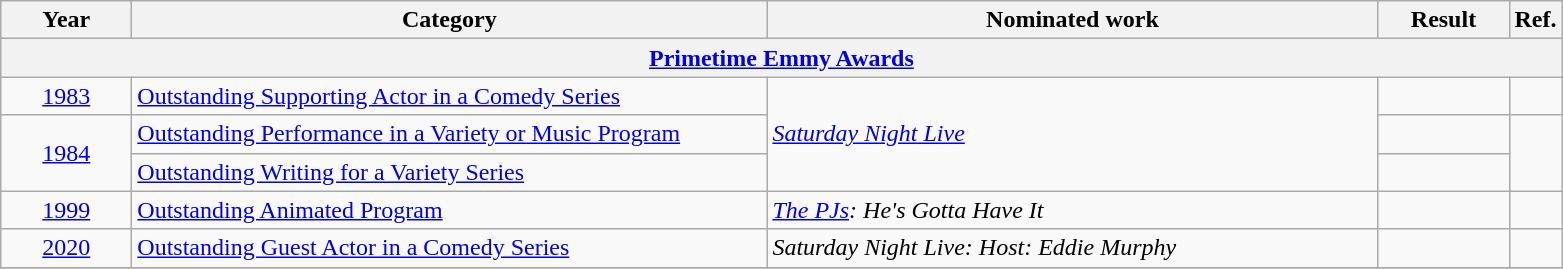<table class=wikitable>
<tr>
<th scope="col" style="width:5em;">Year</th>
<th scope="col" style="width:26em;">Category</th>
<th scope="col" style="width:25em;">Nominated work</th>
<th scope="col" style="width:5em;">Result</th>
<th>Ref.</th>
</tr>
<tr>
<th colspan=5><a href='#'>Primetime Emmy Awards</a></th>
</tr>
<tr>
<td style="text-align:center;"><a href='#'>1983</a></td>
<td><a href='#'>Outstanding Supporting Actor in a Comedy Series</a></td>
<td rowspan="3"><em><a href='#'>Saturday Night Live</a></em></td>
<td></td>
<td></td>
</tr>
<tr>
<td style="text-align:center;", rowspan="2"><a href='#'>1984</a></td>
<td><a href='#'>Outstanding Performance in a Variety or Music Program</a></td>
<td></td>
<td rowspan=2></td>
</tr>
<tr>
<td><a href='#'>Outstanding Writing for a Variety Series</a></td>
<td></td>
</tr>
<tr>
<td style="text-align:center;"><a href='#'>1999</a></td>
<td><a href='#'>Outstanding Animated Program</a></td>
<td><em><a href='#'>The PJs</a>: He's Gotta Have It</em></td>
<td></td>
<td></td>
</tr>
<tr>
<td style="text-align:center;"><a href='#'>2020</a></td>
<td><a href='#'>Outstanding Guest Actor in a Comedy Series</a></td>
<td><em>Saturday Night Live: Host: Eddie Murphy</em></td>
<td></td>
<td></td>
</tr>
<tr>
</tr>
</table>
